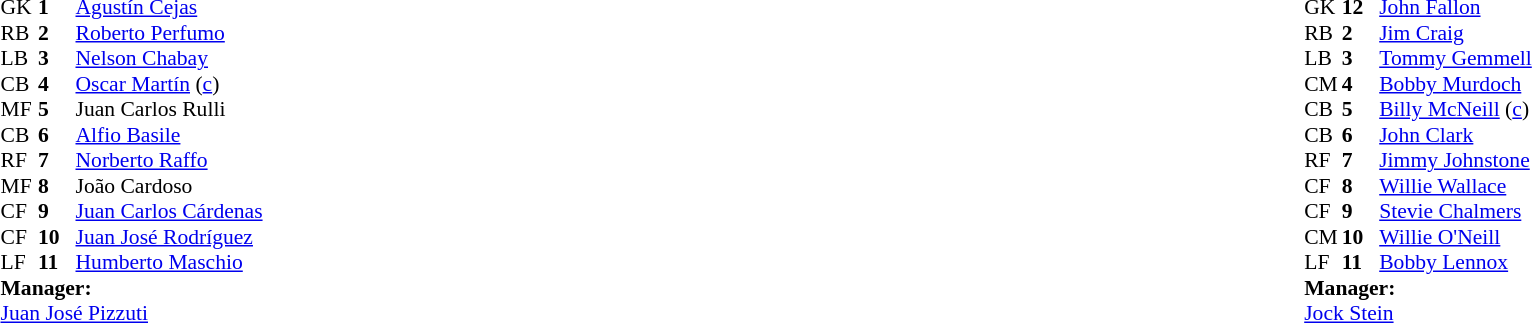<table width="100%">
<tr>
<td valign="top" width="40%"><br><table style="font-size:90%" cellspacing="0" cellpadding="0">
<tr>
<th width=25></th>
<th width=25></th>
</tr>
<tr>
<td>GK</td>
<td><strong>1</strong></td>
<td> <a href='#'>Agustín Cejas</a></td>
</tr>
<tr>
<td>RB</td>
<td><strong>2</strong></td>
<td> <a href='#'>Roberto Perfumo</a></td>
</tr>
<tr>
<td>LB</td>
<td><strong>3</strong></td>
<td> <a href='#'>Nelson Chabay</a></td>
</tr>
<tr>
<td>CB</td>
<td><strong>4</strong></td>
<td> <a href='#'>Oscar Martín</a> (<a href='#'>c</a>)</td>
</tr>
<tr>
<td>MF</td>
<td><strong>5</strong></td>
<td> Juan Carlos Rulli</td>
</tr>
<tr>
<td>CB</td>
<td><strong>6</strong></td>
<td> <a href='#'>Alfio Basile</a></td>
</tr>
<tr>
<td>RF</td>
<td><strong>7</strong></td>
<td> <a href='#'>Norberto Raffo</a></td>
</tr>
<tr>
<td>MF</td>
<td><strong>8</strong></td>
<td> João Cardoso</td>
</tr>
<tr>
<td>CF</td>
<td><strong>9</strong></td>
<td> <a href='#'>Juan Carlos Cárdenas</a></td>
</tr>
<tr>
<td>CF</td>
<td><strong>10</strong></td>
<td> <a href='#'>Juan José Rodríguez</a></td>
</tr>
<tr>
<td>LF</td>
<td><strong>11</strong></td>
<td> <a href='#'>Humberto Maschio</a></td>
</tr>
<tr>
<td colspan=3><strong>Manager:</strong></td>
</tr>
<tr>
<td colspan=4> <a href='#'>Juan José Pizzuti</a></td>
</tr>
</table>
</td>
<td valign="top"></td>
<td valign="top" width="50%"><br><table style="font-size: 90%; margin: auto;" cellspacing="0" cellpadding="0">
<tr>
<th width=25></th>
<th width=25></th>
</tr>
<tr>
<td>GK</td>
<td><strong>12</strong></td>
<td> <a href='#'>John Fallon</a></td>
</tr>
<tr>
<td>RB</td>
<td><strong>2</strong></td>
<td> <a href='#'>Jim Craig</a></td>
</tr>
<tr>
<td>LB</td>
<td><strong>3</strong></td>
<td> <a href='#'>Tommy Gemmell</a></td>
</tr>
<tr>
<td>CM</td>
<td><strong>4</strong></td>
<td> <a href='#'>Bobby Murdoch</a></td>
</tr>
<tr>
<td>CB</td>
<td><strong>5</strong></td>
<td> <a href='#'>Billy McNeill</a> (<a href='#'>c</a>)</td>
</tr>
<tr>
<td>CB</td>
<td><strong>6</strong></td>
<td> <a href='#'>John Clark</a></td>
</tr>
<tr>
<td>RF</td>
<td><strong>7</strong></td>
<td> <a href='#'>Jimmy Johnstone</a></td>
</tr>
<tr>
<td>CF</td>
<td><strong>8</strong></td>
<td> <a href='#'>Willie Wallace</a></td>
</tr>
<tr>
<td>CF</td>
<td><strong>9</strong></td>
<td> <a href='#'>Stevie Chalmers</a></td>
</tr>
<tr>
<td>CM</td>
<td><strong>10</strong></td>
<td> <a href='#'>Willie O'Neill</a></td>
</tr>
<tr>
<td>LF</td>
<td><strong>11</strong></td>
<td> <a href='#'>Bobby Lennox</a></td>
</tr>
<tr>
<td colspan=3><strong>Manager:</strong></td>
</tr>
<tr>
<td colspan=4> <a href='#'>Jock Stein</a></td>
</tr>
</table>
</td>
</tr>
</table>
